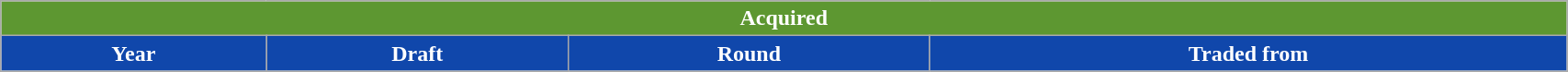<table class="wikitable" style="width:90%">
<tr>
<th style="background:#5d9731; color:white; text-align:center;" colspan=4;>Acquired</th>
</tr>
<tr>
<th style="background:#1047AB; color:white; text-align:center;">Year</th>
<th style="background:#1047AB; color:white; text-align:center;">Draft</th>
<th style="background:#1047AB; color:white; text-align:center;">Round</th>
<th style="background:#1047AB; color:white; text-align:center;">Traded from</th>
</tr>
</table>
